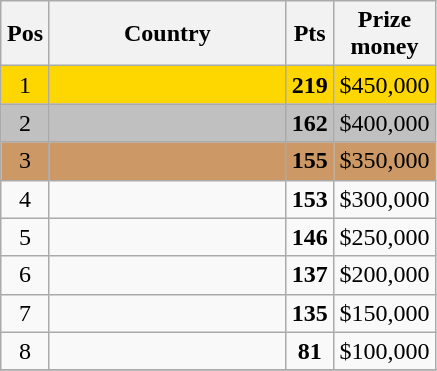<table class="wikitable" style="text-align: center; font-size:100%">
<tr>
<th width="25">Pos</th>
<th width="150">Country</th>
<th width="25">Pts</th>
<th width="50">Prize money</th>
</tr>
<tr style="background:gold;">
<td>1</td>
<td align="left"><strong></strong></td>
<td><strong>219</strong></td>
<td>$450,000</td>
</tr>
<tr style="background:silver;">
<td>2</td>
<td align="left"><strong></strong></td>
<td><strong>162</strong></td>
<td>$400,000</td>
</tr>
<tr style="background:#c96;">
<td>3</td>
<td align="left"><strong></strong></td>
<td><strong>155</strong></td>
<td>$350,000</td>
</tr>
<tr>
<td>4</td>
<td align="left"><strong></strong></td>
<td><strong>153</strong></td>
<td>$300,000</td>
</tr>
<tr>
<td>5</td>
<td align="left"><strong></strong></td>
<td><strong>146</strong></td>
<td>$250,000</td>
</tr>
<tr>
<td>6</td>
<td align="left"><strong></strong></td>
<td><strong>137</strong></td>
<td>$200,000</td>
</tr>
<tr>
<td>7</td>
<td align="left"><strong></strong></td>
<td><strong>135</strong></td>
<td>$150,000</td>
</tr>
<tr>
<td>8</td>
<td align="left"><strong></strong></td>
<td><strong>81</strong></td>
<td>$100,000</td>
</tr>
<tr>
</tr>
</table>
